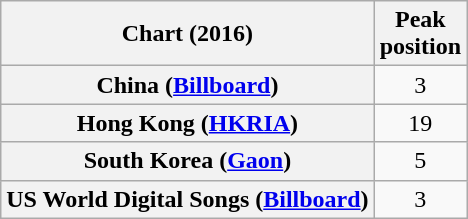<table class="wikitable plainrowheaders" style="text-align:center">
<tr>
<th scope="col">Chart (2016)</th>
<th scope="col">Peak<br>position</th>
</tr>
<tr>
<th scope="row">China (<a href='#'>Billboard</a>)</th>
<td>3</td>
</tr>
<tr>
<th scope="row">Hong Kong (<a href='#'>HKRIA</a>)</th>
<td>19</td>
</tr>
<tr>
<th scope="row">South Korea (<a href='#'>Gaon</a>)</th>
<td>5</td>
</tr>
<tr>
<th scope="row">US World Digital Songs (<a href='#'>Billboard</a>)</th>
<td>3</td>
</tr>
</table>
